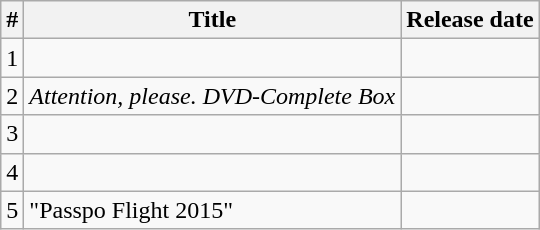<table class="wikitable" style="text-align:center">
<tr>
<th colspan="1">#</th>
<th colspan="1">Title</th>
<th colspan="1">Release date</th>
</tr>
<tr>
<td>1</td>
<td align="left"></td>
<td align="right"></td>
</tr>
<tr>
<td>2</td>
<td align="left"><em>Attention, please. DVD-Complete Box</em></td>
<td align="right"></td>
</tr>
<tr>
<td>3</td>
<td align="left"></td>
<td align="right"></td>
</tr>
<tr>
<td>4</td>
<td align="left"></td>
<td align="right"></td>
</tr>
<tr>
<td>5</td>
<td align="left">"Passpo Flight 2015"</td>
<td align="right"></td>
</tr>
</table>
